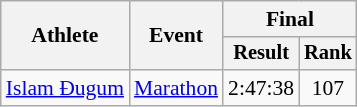<table class="wikitable" style="font-size:90%">
<tr>
<th rowspan="2">Athlete</th>
<th rowspan="2">Event</th>
<th colspan="2">Final</th>
</tr>
<tr style="font-size:95%">
<th>Result</th>
<th>Rank</th>
</tr>
<tr align=center>
<td align=left><a href='#'>Islam Đugum</a></td>
<td align=left><a href='#'>Marathon</a></td>
<td>2:47:38</td>
<td>107</td>
</tr>
</table>
